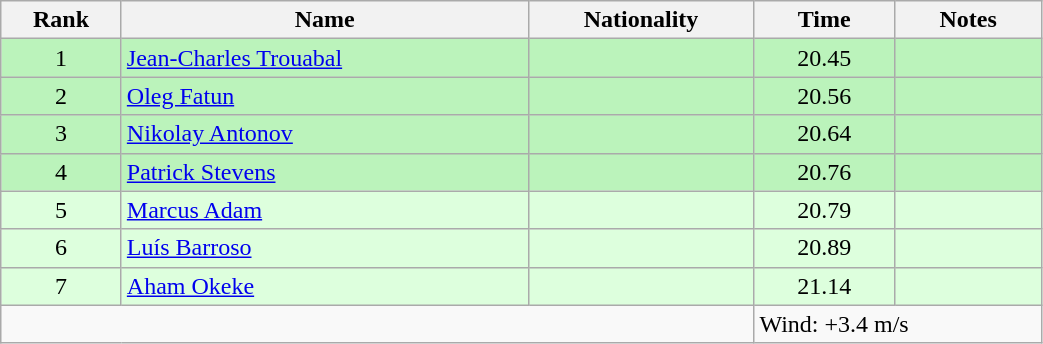<table class="wikitable sortable" style="text-align:center;width: 55%">
<tr>
<th>Rank</th>
<th>Name</th>
<th>Nationality</th>
<th>Time</th>
<th>Notes</th>
</tr>
<tr bgcolor=bbf3bb>
<td>1</td>
<td align=left><a href='#'>Jean-Charles Trouabal</a></td>
<td align=left></td>
<td>20.45</td>
<td></td>
</tr>
<tr bgcolor=bbf3bb>
<td>2</td>
<td align=left><a href='#'>Oleg Fatun</a></td>
<td align=left></td>
<td>20.56</td>
<td></td>
</tr>
<tr bgcolor=bbf3bb>
<td>3</td>
<td align=left><a href='#'>Nikolay Antonov</a></td>
<td align=left></td>
<td>20.64</td>
<td></td>
</tr>
<tr bgcolor=bbf3bb>
<td>4</td>
<td align=left><a href='#'>Patrick Stevens</a></td>
<td align=left></td>
<td>20.76</td>
<td></td>
</tr>
<tr bgcolor=ddffdd>
<td>5</td>
<td align=left><a href='#'>Marcus Adam</a></td>
<td align=left></td>
<td>20.79</td>
<td></td>
</tr>
<tr bgcolor=ddffdd>
<td>6</td>
<td align=left><a href='#'>Luís Barroso</a></td>
<td align=left></td>
<td>20.89</td>
<td></td>
</tr>
<tr bgcolor=ddffdd>
<td>7</td>
<td align=left><a href='#'>Aham Okeke</a></td>
<td align=left></td>
<td>21.14</td>
<td></td>
</tr>
<tr class="sortbottom">
<td colspan="3"></td>
<td colspan="2" style="text-align:left;">Wind: +3.4 m/s</td>
</tr>
</table>
